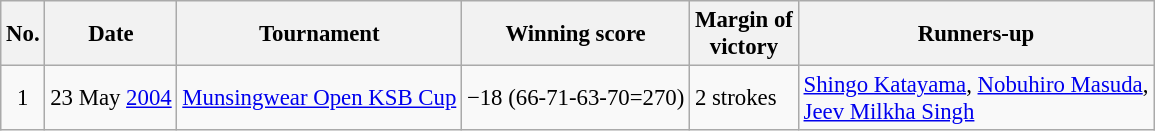<table class="wikitable" style="font-size:95%;">
<tr>
<th>No.</th>
<th>Date</th>
<th>Tournament</th>
<th>Winning score</th>
<th>Margin of<br>victory</th>
<th>Runners-up</th>
</tr>
<tr>
<td align=center>1</td>
<td align=right>23 May <a href='#'>2004</a></td>
<td><a href='#'>Munsingwear Open KSB Cup</a></td>
<td>−18 (66-71-63-70=270)</td>
<td>2 strokes</td>
<td> <a href='#'>Shingo Katayama</a>,  <a href='#'>Nobuhiro Masuda</a>,<br> <a href='#'>Jeev Milkha Singh</a></td>
</tr>
</table>
